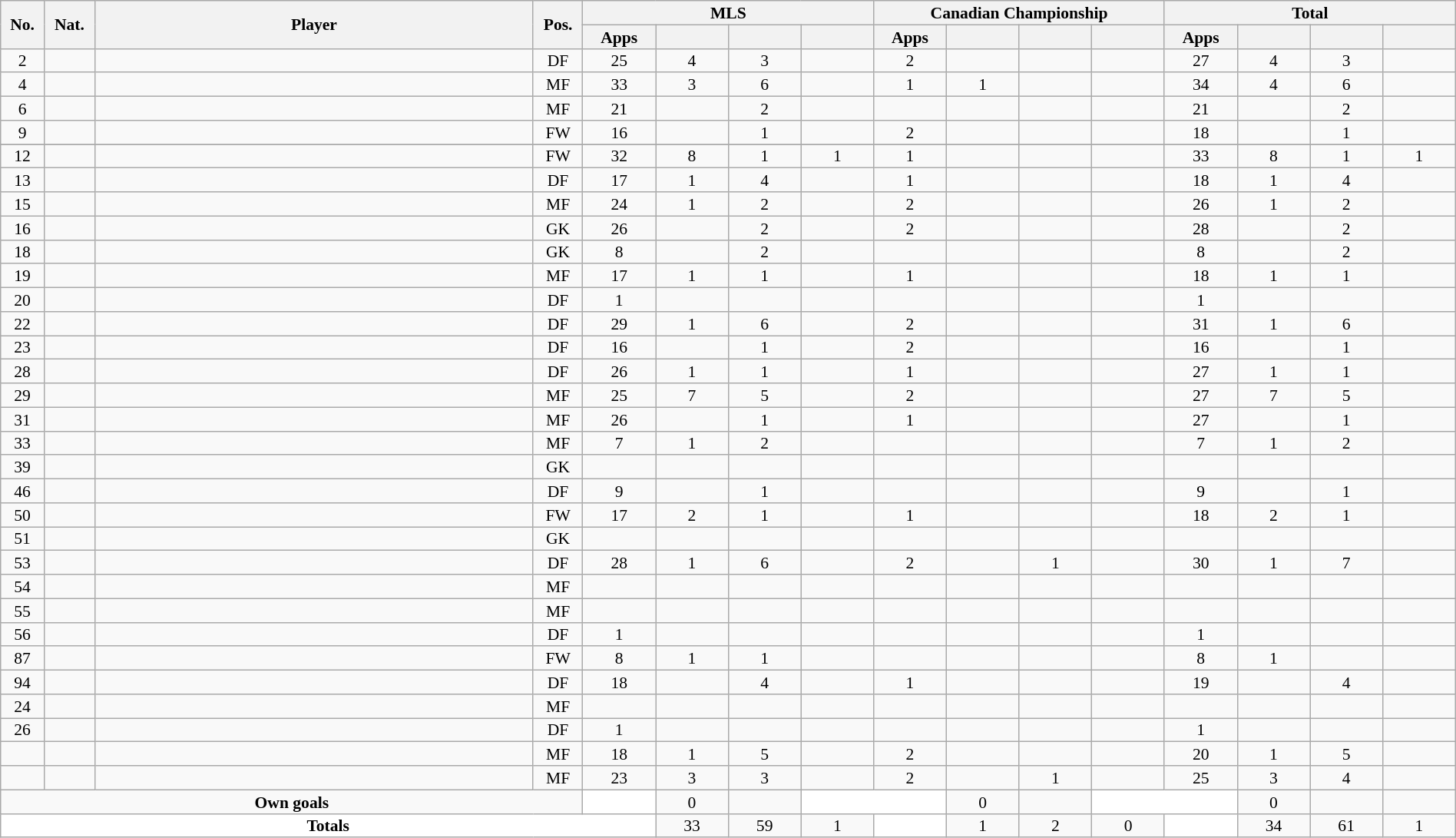<table class="wikitable sortable alternance"  style="font-size:90%; text-align:center; line-height:14px; width:100%;">
<tr>
<th rowspan="2" style="width:10px;">No.</th>
<th rowspan="2" style="width:10px;">Nat.</th>
<th rowspan="2" scope="col" style="width:275px;">Player</th>
<th rowspan="2" style="width:10px;">Pos.</th>
<th colspan="4">MLS</th>
<th colspan="4">Canadian Championship</th>
<th colspan="4">Total</th>
</tr>
<tr style="text-align:center;">
<th width=40>Apps</th>
<th width=40></th>
<th width=40></th>
<th width=40></th>
<th width=40>Apps</th>
<th width=40></th>
<th width=40></th>
<th width=40></th>
<th width=40>Apps</th>
<th width=40></th>
<th width=40></th>
<th width=40></th>
</tr>
<tr>
<td>2</td>
<td></td>
<td></td>
<td>DF</td>
<td>25</td>
<td>4</td>
<td>3</td>
<td></td>
<td>2</td>
<td></td>
<td></td>
<td></td>
<td>27</td>
<td>4</td>
<td>3</td>
<td></td>
</tr>
<tr>
<td>4</td>
<td></td>
<td></td>
<td>MF</td>
<td>33</td>
<td>3</td>
<td>6</td>
<td></td>
<td>1</td>
<td>1</td>
<td></td>
<td></td>
<td>34</td>
<td>4</td>
<td>6</td>
<td></td>
</tr>
<tr>
<td>6</td>
<td></td>
<td></td>
<td>MF</td>
<td>21</td>
<td></td>
<td>2</td>
<td></td>
<td></td>
<td></td>
<td></td>
<td></td>
<td>21</td>
<td></td>
<td>2</td>
<td></td>
</tr>
<tr>
<td>9</td>
<td></td>
<td></td>
<td>FW</td>
<td>16</td>
<td></td>
<td>1</td>
<td></td>
<td>2</td>
<td></td>
<td></td>
<td></td>
<td>18</td>
<td></td>
<td>1</td>
<td></td>
</tr>
<tr>
</tr>
<tr>
<td>12</td>
<td></td>
<td></td>
<td>FW</td>
<td>32</td>
<td>8</td>
<td>1</td>
<td>1</td>
<td>1</td>
<td></td>
<td></td>
<td></td>
<td>33</td>
<td>8</td>
<td>1</td>
<td>1</td>
</tr>
<tr>
<td>13</td>
<td></td>
<td></td>
<td>DF</td>
<td>17</td>
<td>1</td>
<td>4</td>
<td></td>
<td>1</td>
<td></td>
<td></td>
<td></td>
<td>18</td>
<td>1</td>
<td>4</td>
<td></td>
</tr>
<tr>
<td>15</td>
<td></td>
<td></td>
<td>MF</td>
<td>24</td>
<td>1</td>
<td>2</td>
<td></td>
<td>2</td>
<td></td>
<td></td>
<td></td>
<td>26</td>
<td>1</td>
<td>2</td>
<td></td>
</tr>
<tr>
<td>16</td>
<td></td>
<td></td>
<td>GK</td>
<td>26</td>
<td></td>
<td>2</td>
<td></td>
<td>2</td>
<td></td>
<td></td>
<td></td>
<td>28</td>
<td></td>
<td>2</td>
<td></td>
</tr>
<tr>
<td>18</td>
<td></td>
<td></td>
<td>GK</td>
<td>8</td>
<td></td>
<td>2</td>
<td></td>
<td></td>
<td></td>
<td></td>
<td></td>
<td>8</td>
<td></td>
<td>2</td>
<td></td>
</tr>
<tr>
<td>19</td>
<td></td>
<td></td>
<td>MF</td>
<td>17</td>
<td>1</td>
<td>1</td>
<td></td>
<td>1</td>
<td></td>
<td></td>
<td></td>
<td>18</td>
<td>1</td>
<td>1</td>
<td></td>
</tr>
<tr>
<td>20</td>
<td></td>
<td></td>
<td>DF</td>
<td>1</td>
<td></td>
<td></td>
<td></td>
<td></td>
<td></td>
<td></td>
<td></td>
<td>1</td>
<td></td>
<td></td>
<td></td>
</tr>
<tr>
<td>22</td>
<td></td>
<td></td>
<td>DF</td>
<td>29</td>
<td>1</td>
<td>6</td>
<td></td>
<td>2</td>
<td></td>
<td></td>
<td></td>
<td>31</td>
<td>1</td>
<td>6</td>
<td></td>
</tr>
<tr>
<td>23</td>
<td></td>
<td></td>
<td>DF</td>
<td>16</td>
<td></td>
<td>1</td>
<td></td>
<td>2</td>
<td></td>
<td></td>
<td></td>
<td>16</td>
<td></td>
<td>1</td>
<td></td>
</tr>
<tr>
<td>28</td>
<td></td>
<td></td>
<td>DF</td>
<td>26</td>
<td>1</td>
<td>1</td>
<td></td>
<td>1</td>
<td></td>
<td></td>
<td></td>
<td>27</td>
<td>1</td>
<td>1</td>
<td></td>
</tr>
<tr>
<td>29</td>
<td></td>
<td></td>
<td>MF</td>
<td>25</td>
<td>7</td>
<td>5</td>
<td></td>
<td>2</td>
<td></td>
<td></td>
<td></td>
<td>27</td>
<td>7</td>
<td>5</td>
<td></td>
</tr>
<tr>
<td>31</td>
<td></td>
<td></td>
<td>MF</td>
<td>26</td>
<td></td>
<td>1</td>
<td></td>
<td>1</td>
<td></td>
<td></td>
<td></td>
<td>27</td>
<td></td>
<td>1</td>
<td></td>
</tr>
<tr>
<td>33</td>
<td></td>
<td></td>
<td>MF</td>
<td>7</td>
<td>1</td>
<td>2</td>
<td></td>
<td></td>
<td></td>
<td></td>
<td></td>
<td>7</td>
<td>1</td>
<td>2</td>
<td></td>
</tr>
<tr>
<td>39</td>
<td></td>
<td></td>
<td>GK</td>
<td></td>
<td></td>
<td></td>
<td></td>
<td></td>
<td></td>
<td></td>
<td></td>
<td></td>
<td></td>
<td></td>
<td></td>
</tr>
<tr>
<td>46</td>
<td></td>
<td></td>
<td>DF</td>
<td>9</td>
<td></td>
<td>1</td>
<td></td>
<td></td>
<td></td>
<td></td>
<td></td>
<td>9</td>
<td></td>
<td>1</td>
<td></td>
</tr>
<tr>
<td>50</td>
<td></td>
<td></td>
<td>FW</td>
<td>17</td>
<td>2</td>
<td>1</td>
<td></td>
<td>1</td>
<td></td>
<td></td>
<td></td>
<td>18</td>
<td>2</td>
<td>1</td>
<td></td>
</tr>
<tr>
<td>51</td>
<td></td>
<td></td>
<td>GK</td>
<td></td>
<td></td>
<td></td>
<td></td>
<td></td>
<td></td>
<td></td>
<td></td>
<td></td>
<td></td>
<td></td>
<td></td>
</tr>
<tr>
<td>53</td>
<td></td>
<td></td>
<td>DF</td>
<td>28</td>
<td>1</td>
<td>6</td>
<td></td>
<td>2</td>
<td></td>
<td>1</td>
<td></td>
<td>30</td>
<td>1</td>
<td>7</td>
<td></td>
</tr>
<tr>
<td>54</td>
<td></td>
<td></td>
<td>MF</td>
<td></td>
<td></td>
<td></td>
<td></td>
<td></td>
<td></td>
<td></td>
<td></td>
<td></td>
<td></td>
<td></td>
<td></td>
</tr>
<tr>
<td>55</td>
<td></td>
<td></td>
<td>MF</td>
<td></td>
<td></td>
<td></td>
<td></td>
<td></td>
<td></td>
<td></td>
<td></td>
<td></td>
<td></td>
<td></td>
<td></td>
</tr>
<tr>
<td>56</td>
<td></td>
<td></td>
<td>DF</td>
<td>1</td>
<td></td>
<td></td>
<td></td>
<td></td>
<td></td>
<td></td>
<td></td>
<td>1</td>
<td></td>
<td></td>
<td></td>
</tr>
<tr>
<td>87</td>
<td></td>
<td></td>
<td>FW</td>
<td>8</td>
<td>1</td>
<td>1</td>
<td></td>
<td></td>
<td></td>
<td></td>
<td></td>
<td>8</td>
<td>1</td>
<td></td>
<td></td>
</tr>
<tr>
<td>94</td>
<td></td>
<td></td>
<td>DF</td>
<td>18</td>
<td></td>
<td>4</td>
<td></td>
<td>1</td>
<td></td>
<td></td>
<td></td>
<td>19</td>
<td></td>
<td>4</td>
<td></td>
</tr>
<tr>
<td>24</td>
<td></td>
<td></td>
<td>MF</td>
<td></td>
<td></td>
<td></td>
<td></td>
<td></td>
<td></td>
<td></td>
<td></td>
<td></td>
<td></td>
<td></td>
<td></td>
</tr>
<tr>
<td>26</td>
<td></td>
<td></td>
<td>DF</td>
<td>1</td>
<td></td>
<td></td>
<td></td>
<td></td>
<td></td>
<td></td>
<td></td>
<td>1</td>
<td></td>
<td></td>
<td></td>
</tr>
<tr>
<td></td>
<td></td>
<td></td>
<td>MF</td>
<td>18</td>
<td>1</td>
<td>5</td>
<td></td>
<td>2</td>
<td></td>
<td></td>
<td></td>
<td>20</td>
<td>1</td>
<td>5</td>
<td></td>
</tr>
<tr>
<td></td>
<td></td>
<td></td>
<td>MF</td>
<td>23</td>
<td>3</td>
<td>3</td>
<td></td>
<td>2</td>
<td></td>
<td>1</td>
<td></td>
<td>25</td>
<td>3</td>
<td>4</td>
<td></td>
</tr>
<tr class="sortbottom">
<td colspan="4"><strong>Own goals</strong></td>
<td ! style="background:white; text-align: center;"></td>
<td>0</td>
<td></td>
<td ! colspan="2" style="background:white; text-align: center;"></td>
<td>0</td>
<td></td>
<td ! colspan="2" style="background:white; text-align: center;"></td>
<td>0</td>
<td></td>
</tr>
<tr class="sortbottom">
<td colspan="5"  style="background:white; text-align: center;"><strong>Totals</strong></td>
<td>33</td>
<td>59</td>
<td>1</td>
<td ! rowspan="2" style="background:white; text-align: center;"></td>
<td>1</td>
<td>2</td>
<td>0</td>
<td ! rowspan="2" style="background:white; text-align: center;"></td>
<td>34</td>
<td>61</td>
<td>1</td>
</tr>
</table>
